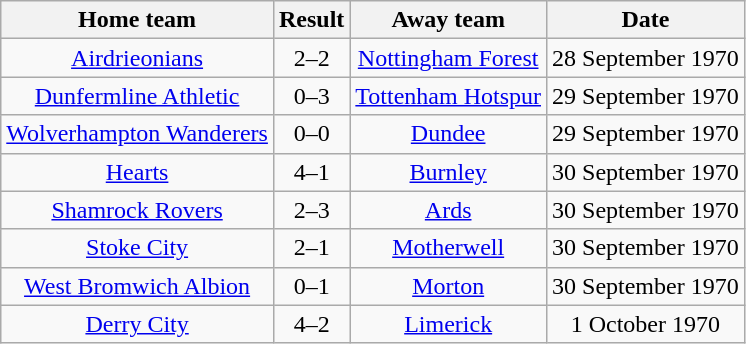<table class="wikitable" style="text-align: center">
<tr>
<th>Home team</th>
<th>Result</th>
<th>Away team</th>
<th>Date</th>
</tr>
<tr>
<td> <a href='#'>Airdrieonians</a></td>
<td>2–2</td>
<td> <a href='#'>Nottingham Forest</a></td>
<td>28 September 1970</td>
</tr>
<tr>
<td> <a href='#'>Dunfermline Athletic</a></td>
<td>0–3</td>
<td> <a href='#'>Tottenham Hotspur</a></td>
<td>29 September 1970</td>
</tr>
<tr>
<td> <a href='#'>Wolverhampton Wanderers</a></td>
<td>0–0</td>
<td> <a href='#'>Dundee</a></td>
<td>29 September 1970</td>
</tr>
<tr>
<td> <a href='#'>Hearts</a></td>
<td>4–1</td>
<td> <a href='#'>Burnley</a></td>
<td>30 September 1970</td>
</tr>
<tr>
<td> <a href='#'>Shamrock Rovers</a></td>
<td>2–3</td>
<td> <a href='#'>Ards</a></td>
<td>30 September 1970</td>
</tr>
<tr>
<td> <a href='#'>Stoke City</a></td>
<td>2–1</td>
<td> <a href='#'>Motherwell</a></td>
<td>30 September 1970</td>
</tr>
<tr>
<td> <a href='#'>West Bromwich Albion</a></td>
<td>0–1</td>
<td> <a href='#'>Morton</a></td>
<td>30 September 1970</td>
</tr>
<tr>
<td> <a href='#'>Derry City</a></td>
<td>4–2</td>
<td> <a href='#'>Limerick</a></td>
<td>1 October 1970</td>
</tr>
</table>
